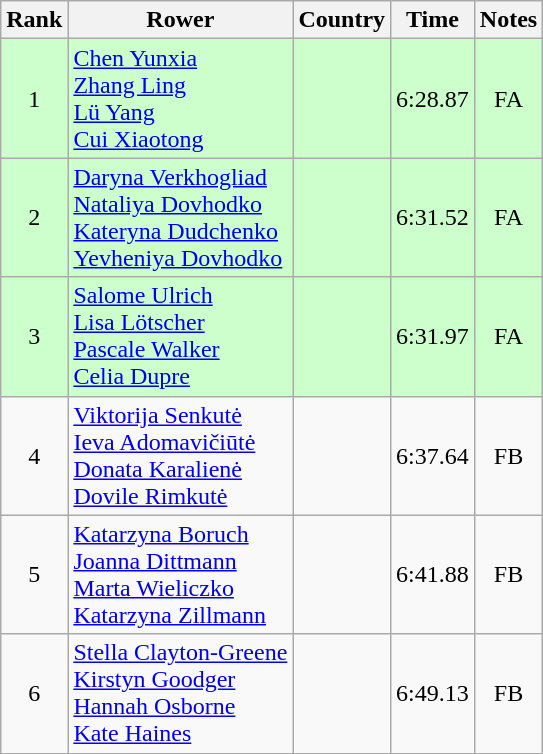<table class="wikitable" style="text-align:center">
<tr>
<th>Rank</th>
<th>Rower</th>
<th>Country</th>
<th>Time</th>
<th>Notes</th>
</tr>
<tr bgcolor=ccffcc>
<td>1</td>
<td align="left"><a href='#'>Chen Yunxia</a><br><a href='#'>Zhang Ling</a><br><a href='#'>Lü Yang</a><br><a href='#'>Cui Xiaotong</a></td>
<td align="left"></td>
<td>6:28.87</td>
<td>FA</td>
</tr>
<tr bgcolor=ccffcc>
<td>2</td>
<td align="left"><a href='#'>Daryna Verkhogliad</a><br><a href='#'>Nataliya Dovhodko</a><br><a href='#'>Kateryna Dudchenko</a><br><a href='#'>Yevheniya Dovhodko</a></td>
<td align="left"></td>
<td>6:31.52</td>
<td>FA</td>
</tr>
<tr bgcolor=ccffcc>
<td>3</td>
<td align="left"><a href='#'>Salome Ulrich</a><br><a href='#'>Lisa Lötscher</a><br><a href='#'>Pascale Walker</a><br><a href='#'>Celia Dupre</a></td>
<td align="left"></td>
<td>6:31.97</td>
<td>FA</td>
</tr>
<tr>
<td>4</td>
<td align="left"><a href='#'>Viktorija Senkutė</a><br><a href='#'>Ieva Adomavičiūtė</a><br><a href='#'>Donata Karalienė</a><br><a href='#'>Dovile Rimkutė</a></td>
<td align="left"></td>
<td>6:37.64</td>
<td>FB</td>
</tr>
<tr>
<td>5</td>
<td align="left"><a href='#'>Katarzyna Boruch</a><br><a href='#'>Joanna Dittmann</a><br><a href='#'>Marta Wieliczko</a><br><a href='#'>Katarzyna Zillmann</a></td>
<td align="left"></td>
<td>6:41.88</td>
<td>FB</td>
</tr>
<tr>
<td>6</td>
<td align="left"><a href='#'>Stella Clayton-Greene</a><br><a href='#'>Kirstyn Goodger</a><br><a href='#'>Hannah Osborne</a><br><a href='#'>Kate Haines</a></td>
<td align="left"></td>
<td>6:49.13</td>
<td>FB</td>
</tr>
</table>
